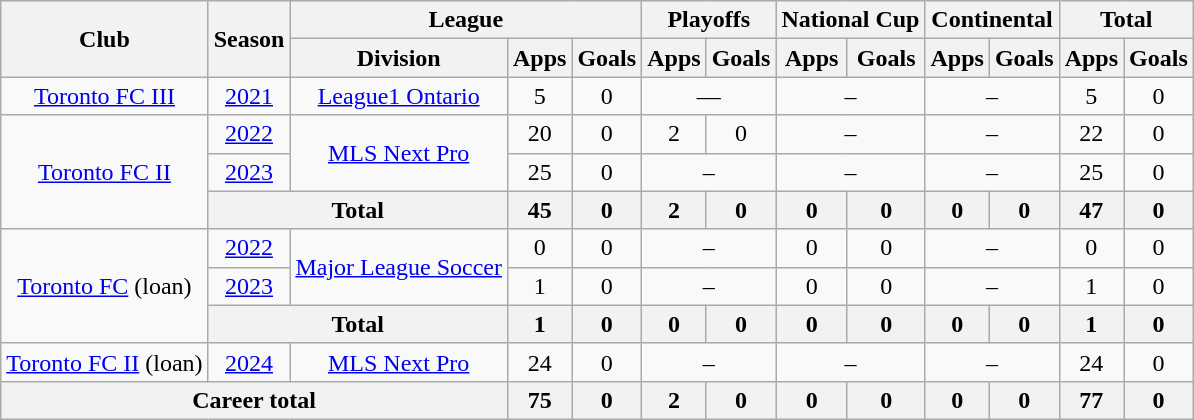<table class="wikitable" style="text-align: center">
<tr>
<th rowspan="2">Club</th>
<th rowspan="2">Season</th>
<th colspan="3">League</th>
<th colspan="2">Playoffs</th>
<th colspan="2">National Cup</th>
<th colspan="2">Continental</th>
<th colspan="2">Total</th>
</tr>
<tr>
<th>Division</th>
<th>Apps</th>
<th>Goals</th>
<th>Apps</th>
<th>Goals</th>
<th>Apps</th>
<th>Goals</th>
<th>Apps</th>
<th>Goals</th>
<th>Apps</th>
<th>Goals</th>
</tr>
<tr>
<td><a href='#'>Toronto FC III</a></td>
<td><a href='#'>2021</a></td>
<td><a href='#'>League1 Ontario</a></td>
<td>5</td>
<td>0</td>
<td colspan=2>—</td>
<td colspan="2">–</td>
<td colspan="2">–</td>
<td>5</td>
<td>0</td>
</tr>
<tr>
<td rowspan=3><a href='#'>Toronto FC II</a></td>
<td><a href='#'>2022</a></td>
<td rowspan=2><a href='#'>MLS Next Pro</a></td>
<td>20</td>
<td>0</td>
<td>2</td>
<td>0</td>
<td colspan="2">–</td>
<td colspan="2">–</td>
<td>22</td>
<td>0</td>
</tr>
<tr>
<td><a href='#'>2023</a></td>
<td>25</td>
<td>0</td>
<td colspan="2">–</td>
<td colspan="2">–</td>
<td colspan="2">–</td>
<td>25</td>
<td>0</td>
</tr>
<tr>
<th colspan="2"><strong>Total</strong></th>
<th>45</th>
<th>0</th>
<th>2</th>
<th>0</th>
<th>0</th>
<th>0</th>
<th>0</th>
<th>0</th>
<th>47</th>
<th>0</th>
</tr>
<tr>
<td rowspan=3><a href='#'>Toronto FC</a> (loan)</td>
<td><a href='#'>2022</a></td>
<td rowspan=2><a href='#'>Major League Soccer</a></td>
<td>0</td>
<td>0</td>
<td colspan="2">–</td>
<td>0</td>
<td>0</td>
<td colspan="2">–</td>
<td>0</td>
<td>0</td>
</tr>
<tr>
<td><a href='#'>2023</a></td>
<td>1</td>
<td>0</td>
<td colspan="2">–</td>
<td>0</td>
<td>0</td>
<td colspan="2">–</td>
<td>1</td>
<td>0</td>
</tr>
<tr>
<th colspan="2"><strong>Total</strong></th>
<th>1</th>
<th>0</th>
<th>0</th>
<th>0</th>
<th>0</th>
<th>0</th>
<th>0</th>
<th>0</th>
<th>1</th>
<th>0</th>
</tr>
<tr>
<td><a href='#'>Toronto FC II</a> (loan)</td>
<td><a href='#'>2024</a></td>
<td><a href='#'>MLS Next Pro</a></td>
<td>24</td>
<td>0</td>
<td colspan="2">–</td>
<td colspan="2">–</td>
<td colspan="2">–</td>
<td>24</td>
<td>0</td>
</tr>
<tr>
<th colspan="3">Career total</th>
<th>75</th>
<th>0</th>
<th>2</th>
<th>0</th>
<th>0</th>
<th>0</th>
<th>0</th>
<th>0</th>
<th>77</th>
<th>0</th>
</tr>
</table>
